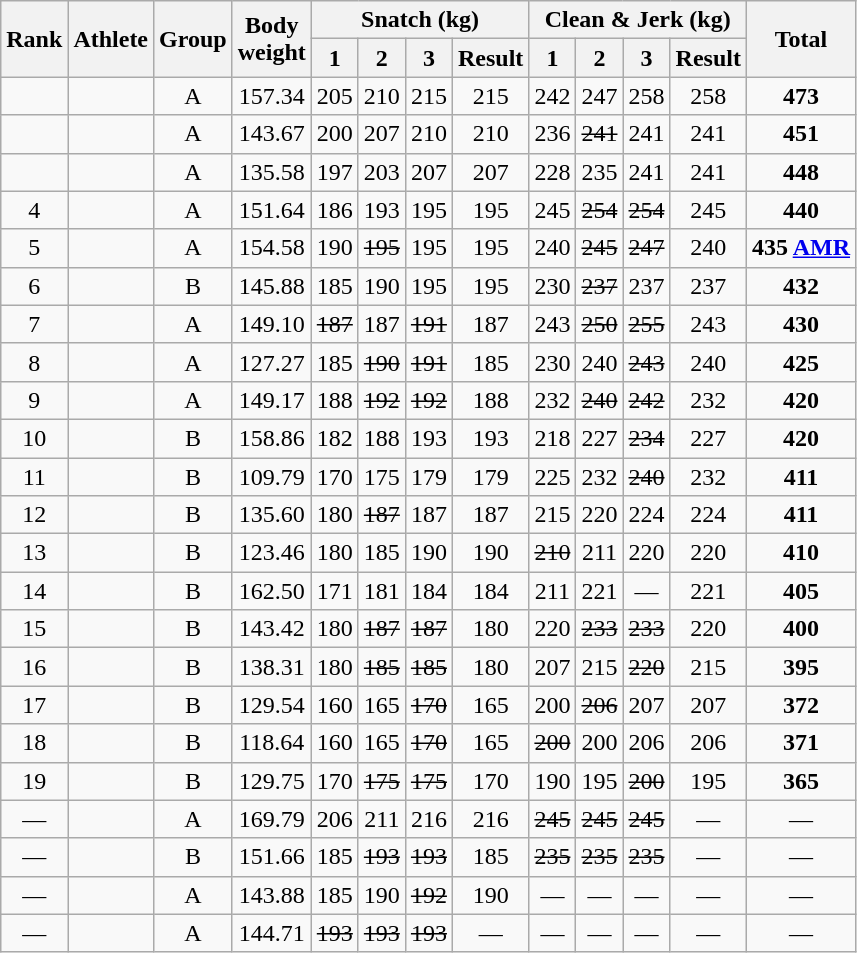<table class="wikitable" style="text-align:center;">
<tr>
<th rowspan=2>Rank</th>
<th rowspan=2>Athlete</th>
<th rowspan=2>Group</th>
<th rowspan=2>Body<br>weight</th>
<th colspan=4>Snatch (kg)</th>
<th colspan=4>Clean & Jerk (kg)</th>
<th rowspan=2>Total</th>
</tr>
<tr>
<th>1</th>
<th>2</th>
<th>3</th>
<th>Result</th>
<th>1</th>
<th>2</th>
<th>3</th>
<th>Result</th>
</tr>
<tr>
<td></td>
<td align="left"></td>
<td>A</td>
<td>157.34</td>
<td>205</td>
<td>210</td>
<td>215</td>
<td>215</td>
<td>242</td>
<td>247</td>
<td>258</td>
<td>258</td>
<td><strong>473</strong>  </td>
</tr>
<tr>
<td></td>
<td align=left></td>
<td>A</td>
<td>143.67</td>
<td>200</td>
<td>207</td>
<td>210</td>
<td>210</td>
<td>236</td>
<td><s>241</s></td>
<td>241</td>
<td>241</td>
<td><strong>451</strong></td>
</tr>
<tr>
<td></td>
<td align="left"></td>
<td>A</td>
<td>135.58</td>
<td>197</td>
<td>203</td>
<td>207</td>
<td>207</td>
<td>228</td>
<td>235</td>
<td>241</td>
<td>241</td>
<td><strong>448</strong></td>
</tr>
<tr>
<td>4</td>
<td align=left></td>
<td>A</td>
<td>151.64</td>
<td>186</td>
<td>193</td>
<td>195</td>
<td>195</td>
<td>245</td>
<td><s>254</s></td>
<td><s>254</s></td>
<td>245</td>
<td><strong>440</strong></td>
</tr>
<tr>
<td>5</td>
<td align=left></td>
<td>A</td>
<td>154.58</td>
<td>190</td>
<td><s>195</s></td>
<td>195</td>
<td>195</td>
<td>240</td>
<td><s>245</s></td>
<td><s>247</s></td>
<td>240</td>
<td><strong>435 <a href='#'>AMR</a></strong></td>
</tr>
<tr>
<td>6</td>
<td align="left"></td>
<td>B</td>
<td>145.88</td>
<td>185</td>
<td>190</td>
<td>195</td>
<td>195</td>
<td>230</td>
<td><s>237</s></td>
<td>237</td>
<td>237</td>
<td><strong>432</strong></td>
</tr>
<tr>
<td>7</td>
<td align="left"></td>
<td>A</td>
<td>149.10</td>
<td><s>187</s></td>
<td>187</td>
<td><s>191</s></td>
<td>187</td>
<td>243</td>
<td><s>250</s></td>
<td><s>255</s></td>
<td>243</td>
<td><strong>430</strong></td>
</tr>
<tr>
<td>8</td>
<td align=left></td>
<td>A</td>
<td>127.27</td>
<td>185</td>
<td><s>190</s></td>
<td><s>191</s></td>
<td>185</td>
<td>230</td>
<td>240</td>
<td><s>243</s></td>
<td>240</td>
<td><strong>425</strong></td>
</tr>
<tr>
<td>9</td>
<td align=left></td>
<td>A</td>
<td>149.17</td>
<td>188</td>
<td><s>192</s></td>
<td><s>192</s></td>
<td>188</td>
<td>232</td>
<td><s>240</s></td>
<td><s>242</s></td>
<td>232</td>
<td><strong>420</strong></td>
</tr>
<tr>
<td>10</td>
<td align="left"></td>
<td>B</td>
<td>158.86</td>
<td>182</td>
<td>188</td>
<td>193</td>
<td>193</td>
<td>218</td>
<td>227</td>
<td><s>234</s></td>
<td>227</td>
<td><strong>420</strong></td>
</tr>
<tr>
<td>11</td>
<td align="left"></td>
<td>B</td>
<td>109.79</td>
<td>170</td>
<td>175</td>
<td>179</td>
<td>179</td>
<td>225</td>
<td>232</td>
<td><s>240</s></td>
<td>232</td>
<td><strong>411</strong></td>
</tr>
<tr>
<td>12</td>
<td align="left"></td>
<td>B</td>
<td>135.60</td>
<td>180</td>
<td><s>187</s></td>
<td>187</td>
<td>187</td>
<td>215</td>
<td>220</td>
<td>224</td>
<td>224</td>
<td><strong>411</strong></td>
</tr>
<tr>
<td>13</td>
<td align="left"></td>
<td>B</td>
<td>123.46</td>
<td>180</td>
<td>185</td>
<td>190</td>
<td>190</td>
<td><s>210</s></td>
<td>211</td>
<td>220</td>
<td>220</td>
<td><strong>410</strong></td>
</tr>
<tr>
<td>14</td>
<td align="left"></td>
<td>B</td>
<td>162.50</td>
<td>171</td>
<td>181</td>
<td>184</td>
<td>184</td>
<td>211</td>
<td>221</td>
<td>—</td>
<td>221</td>
<td><strong>405</strong></td>
</tr>
<tr>
<td>15</td>
<td align="left"></td>
<td>B</td>
<td>143.42</td>
<td>180</td>
<td><s>187</s></td>
<td><s>187</s></td>
<td>180</td>
<td>220</td>
<td><s>233</s></td>
<td><s>233</s></td>
<td>220</td>
<td><strong>400</strong></td>
</tr>
<tr>
<td>16</td>
<td align="left"></td>
<td>B</td>
<td>138.31</td>
<td>180</td>
<td><s>185</s></td>
<td><s>185</s></td>
<td>180</td>
<td>207</td>
<td>215</td>
<td><s>220</s></td>
<td>215</td>
<td><strong>395</strong></td>
</tr>
<tr>
<td>17</td>
<td align="left"></td>
<td>B</td>
<td>129.54</td>
<td>160</td>
<td>165</td>
<td><s>170</s></td>
<td>165</td>
<td>200</td>
<td><s>206</s></td>
<td>207</td>
<td>207</td>
<td><strong>372</strong></td>
</tr>
<tr>
<td>18</td>
<td align="left"></td>
<td>B</td>
<td>118.64</td>
<td>160</td>
<td>165</td>
<td><s>170</s></td>
<td>165</td>
<td><s>200</s></td>
<td>200</td>
<td>206</td>
<td>206</td>
<td><strong>371</strong></td>
</tr>
<tr>
<td>19</td>
<td align="left"></td>
<td>B</td>
<td>129.75</td>
<td>170</td>
<td><s>175</s></td>
<td><s>175</s></td>
<td>170</td>
<td>190</td>
<td>195</td>
<td><s>200</s></td>
<td>195</td>
<td><strong>365</strong></td>
</tr>
<tr>
<td>—</td>
<td align=left></td>
<td>A</td>
<td>169.79</td>
<td>206</td>
<td>211</td>
<td>216</td>
<td>216 </td>
<td><s>245</s></td>
<td><s>245</s></td>
<td><s>245</s></td>
<td>—</td>
<td>—</td>
</tr>
<tr>
<td>—</td>
<td align="left"></td>
<td>B</td>
<td>151.66</td>
<td>185</td>
<td><s>193</s></td>
<td><s>193</s></td>
<td>185</td>
<td><s>235</s></td>
<td><s>235</s></td>
<td><s>235</s></td>
<td>—</td>
<td>—</td>
</tr>
<tr>
<td>—</td>
<td align="left"></td>
<td>A</td>
<td>143.88</td>
<td>185</td>
<td>190</td>
<td><s>192</s></td>
<td>190</td>
<td>—</td>
<td>—</td>
<td>—</td>
<td>—</td>
<td>—</td>
</tr>
<tr>
<td>—</td>
<td align=left></td>
<td>A</td>
<td>144.71</td>
<td><s>193</s></td>
<td><s>193</s></td>
<td><s>193</s></td>
<td>—</td>
<td>—</td>
<td>—</td>
<td>—</td>
<td>—</td>
<td>—</td>
</tr>
</table>
